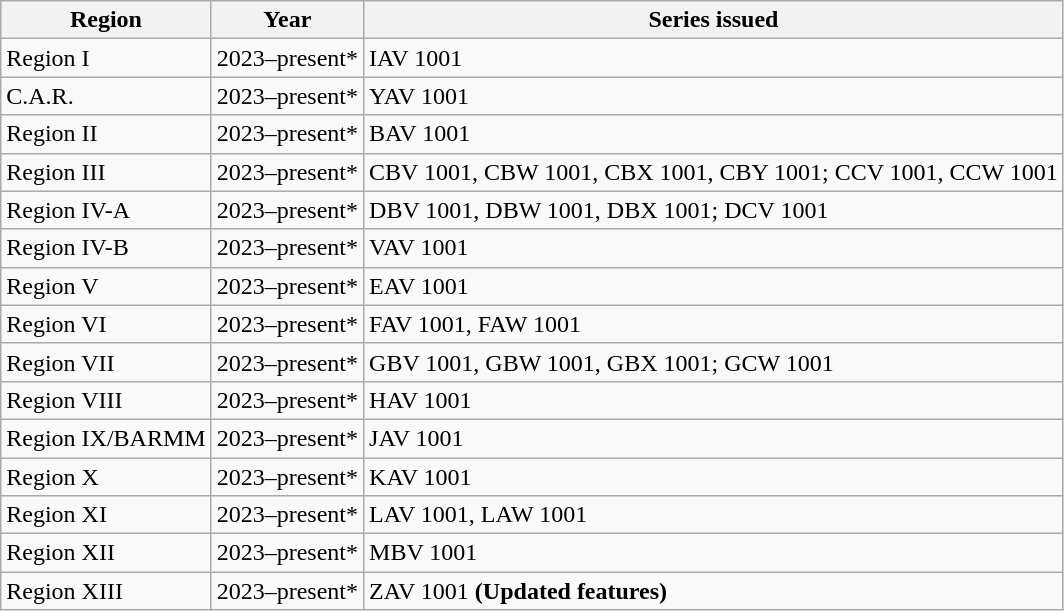<table class="wikitable">
<tr>
<th>Region</th>
<th>Year</th>
<th>Series issued</th>
</tr>
<tr>
<td rowspan="1">Region I</td>
<td>2023–present*</td>
<td>IAV 1001</td>
</tr>
<tr>
<td rowspan="1">C.A.R.</td>
<td>2023–present*</td>
<td>YAV 1001</td>
</tr>
<tr>
<td rowspan="1">Region II</td>
<td>2023–present*</td>
<td>BAV 1001</td>
</tr>
<tr>
<td rowspan="1">Region III</td>
<td>2023–present*</td>
<td>CBV 1001, CBW 1001, CBX 1001, CBY 1001; CCV 1001, CCW 1001</td>
</tr>
<tr>
<td rowspan="1">Region IV-A</td>
<td>2023–present*</td>
<td>DBV 1001, DBW 1001, DBX 1001; DCV 1001</td>
</tr>
<tr>
<td rowspan="1">Region IV-B</td>
<td>2023–present*</td>
<td>VAV 1001</td>
</tr>
<tr>
<td rowspan="1">Region V</td>
<td>2023–present*</td>
<td>EAV 1001</td>
</tr>
<tr>
<td rowspan="1">Region VI</td>
<td>2023–present*</td>
<td>FAV 1001, FAW 1001</td>
</tr>
<tr>
<td rowspan="1">Region VII</td>
<td>2023–present*</td>
<td>GBV 1001, GBW 1001, GBX 1001; GCW 1001</td>
</tr>
<tr>
<td rowspan="1">Region VIII</td>
<td>2023–present*</td>
<td>HAV 1001</td>
</tr>
<tr>
<td rowspan="1">Region IX/BARMM</td>
<td>2023–present*</td>
<td>JAV 1001</td>
</tr>
<tr>
<td rowspan="1">Region X</td>
<td>2023–present*</td>
<td>KAV 1001</td>
</tr>
<tr>
<td rowspan="1">Region XI</td>
<td>2023–present*</td>
<td>LAV 1001, LAW 1001</td>
</tr>
<tr>
<td rowspan="1">Region XII</td>
<td>2023–present*</td>
<td>MBV 1001</td>
</tr>
<tr>
<td rowspan="1">Region XIII</td>
<td>2023–present*</td>
<td>ZAV 1001 <strong>(Updated features)</strong></td>
</tr>
</table>
